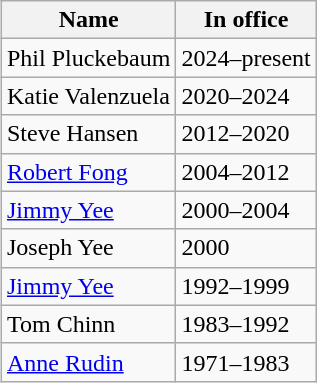<table class="wikitable" style="margin-left:30px" align=right>
<tr>
<th>Name</th>
<th>In office</th>
</tr>
<tr>
<td>Phil Pluckebaum</td>
<td>2024–present</td>
</tr>
<tr>
<td>Katie Valenzuela</td>
<td>2020–2024</td>
</tr>
<tr>
<td>Steve Hansen</td>
<td>2012–2020</td>
</tr>
<tr>
<td><a href='#'>Robert Fong</a></td>
<td>2004–2012</td>
</tr>
<tr>
<td><a href='#'>Jimmy Yee</a></td>
<td>2000–2004</td>
</tr>
<tr>
<td>Joseph Yee </td>
<td>2000</td>
</tr>
<tr>
<td><a href='#'>Jimmy Yee</a> </td>
<td>1992–1999</td>
</tr>
<tr>
<td>Tom Chinn</td>
<td>1983–1992</td>
</tr>
<tr>
<td><a href='#'>Anne Rudin</a></td>
<td>1971–1983</td>
</tr>
</table>
